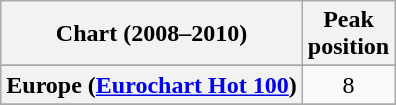<table class="wikitable sortable plainrowheaders" style="text-align:center">
<tr>
<th scope="col">Chart (2008–2010)</th>
<th scope="col">Peak<br>position</th>
</tr>
<tr>
</tr>
<tr>
</tr>
<tr>
</tr>
<tr>
</tr>
<tr>
</tr>
<tr>
<th scope="row">Europe (<a href='#'>Eurochart Hot 100</a>)</th>
<td>8</td>
</tr>
<tr>
</tr>
<tr>
</tr>
<tr>
</tr>
<tr>
</tr>
<tr>
</tr>
<tr>
</tr>
<tr>
</tr>
<tr>
</tr>
<tr>
</tr>
<tr>
</tr>
<tr>
</tr>
<tr>
</tr>
<tr>
</tr>
<tr>
</tr>
<tr>
</tr>
<tr>
</tr>
<tr>
</tr>
</table>
